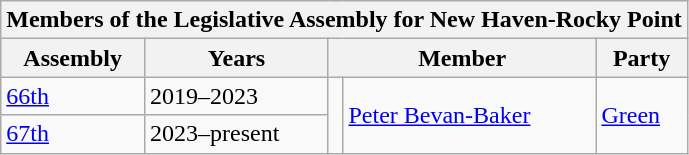<table class="wikitable" align=centre>
<tr>
<th colspan=5>Members of the Legislative Assembly for New Haven-Rocky Point</th>
</tr>
<tr>
<th>Assembly</th>
<th>Years</th>
<th colspan="2">Member</th>
<th>Party</th>
</tr>
<tr>
<td><a href='#'>66th</a></td>
<td>2019–2023</td>
<td rowspan=2 ></td>
<td rowspan=2><a href='#'>Peter Bevan-Baker</a></td>
<td rowspan=2><a href='#'>Green</a></td>
</tr>
<tr>
<td><a href='#'>67th</a></td>
<td>2023–present</td>
</tr>
</table>
